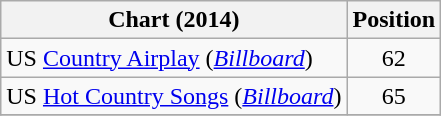<table class="wikitable sortable">
<tr>
<th scope="col">Chart (2014)</th>
<th scope="col">Position</th>
</tr>
<tr>
<td>US <a href='#'>Country Airplay</a> (<em><a href='#'>Billboard</a></em>)</td>
<td align="center">62</td>
</tr>
<tr>
<td>US <a href='#'>Hot Country Songs</a> (<em><a href='#'>Billboard</a></em>)</td>
<td align="center">65</td>
</tr>
<tr>
</tr>
</table>
